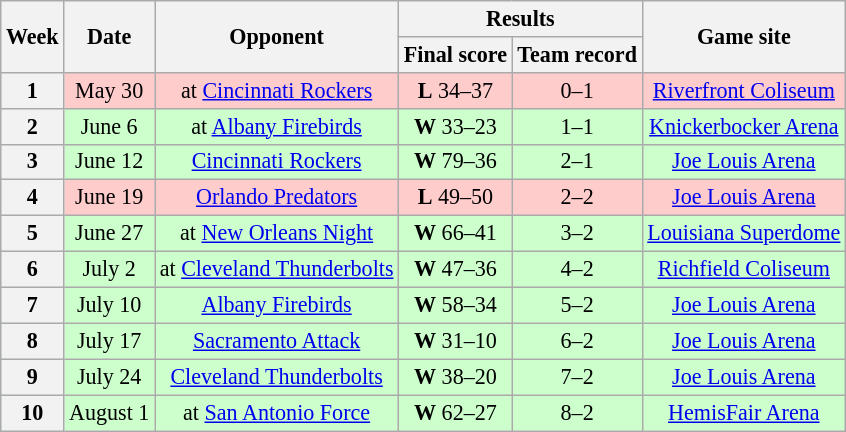<table class="wikitable" style="font-size: 92%;" "align=center">
<tr>
<th rowspan="2">Week</th>
<th rowspan="2">Date</th>
<th rowspan="2">Opponent</th>
<th colspan="2">Results</th>
<th rowspan="2">Game site</th>
</tr>
<tr>
<th>Final score</th>
<th>Team record</th>
</tr>
<tr style="background:#fcc">
<th>1</th>
<td style="text-align:center;">May 30</td>
<td style="text-align:center;">at <a href='#'>Cincinnati Rockers</a></td>
<td style="text-align:center;"><strong>L</strong> 34–37</td>
<td style="text-align:center;">0–1</td>
<td style="text-align:center;"><a href='#'>Riverfront Coliseum</a></td>
</tr>
<tr style="background:#cfc">
<th>2</th>
<td style="text-align:center;">June 6</td>
<td style="text-align:center;">at <a href='#'>Albany Firebirds</a></td>
<td style="text-align:center;"><strong>W</strong> 33–23</td>
<td style="text-align:center;">1–1</td>
<td style="text-align:center;"><a href='#'>Knickerbocker Arena</a></td>
</tr>
<tr style="background:#cfc">
<th>3</th>
<td style="text-align:center;">June 12</td>
<td style="text-align:center;"><a href='#'>Cincinnati Rockers</a></td>
<td style="text-align:center;"><strong>W</strong> 79–36</td>
<td style="text-align:center;">2–1</td>
<td style="text-align:center;"><a href='#'>Joe Louis Arena</a></td>
</tr>
<tr style="background:#fcc">
<th>4</th>
<td style="text-align:center;">June 19</td>
<td style="text-align:center;"><a href='#'>Orlando Predators</a></td>
<td style="text-align:center;"><strong>L</strong> 49–50</td>
<td style="text-align:center;">2–2</td>
<td style="text-align:center;"><a href='#'>Joe Louis Arena</a></td>
</tr>
<tr style="background:#cfc">
<th>5</th>
<td style="text-align:center;">June 27</td>
<td style="text-align:center;">at <a href='#'>New Orleans Night</a></td>
<td style="text-align:center;"><strong>W</strong> 66–41</td>
<td style="text-align:center;">3–2</td>
<td style="text-align:center;"><a href='#'>Louisiana Superdome</a></td>
</tr>
<tr style="background:#cfc">
<th>6</th>
<td style="text-align:center;">July 2</td>
<td style="text-align:center;">at <a href='#'>Cleveland Thunderbolts</a></td>
<td style="text-align:center;"><strong>W</strong> 47–36</td>
<td style="text-align:center;">4–2</td>
<td style="text-align:center;"><a href='#'>Richfield Coliseum</a></td>
</tr>
<tr style="background:#cfc">
<th>7</th>
<td style="text-align:center;">July 10</td>
<td style="text-align:center;"><a href='#'>Albany Firebirds</a></td>
<td style="text-align:center;"><strong>W</strong> 58–34</td>
<td style="text-align:center;">5–2</td>
<td style="text-align:center;"><a href='#'>Joe Louis Arena</a></td>
</tr>
<tr style="background:#cfc">
<th>8</th>
<td style="text-align:center;">July 17</td>
<td style="text-align:center;"><a href='#'>Sacramento Attack</a></td>
<td style="text-align:center;"><strong>W</strong> 31–10</td>
<td style="text-align:center;">6–2</td>
<td style="text-align:center;"><a href='#'>Joe Louis Arena</a></td>
</tr>
<tr style="background:#cfc">
<th>9</th>
<td style="text-align:center;">July 24</td>
<td style="text-align:center;"><a href='#'>Cleveland Thunderbolts</a></td>
<td style="text-align:center;"><strong>W</strong> 38–20</td>
<td style="text-align:center;">7–2</td>
<td style="text-align:center;"><a href='#'>Joe Louis Arena</a></td>
</tr>
<tr style="background:#cfc">
<th>10</th>
<td style="text-align:center;">August 1</td>
<td style="text-align:center;">at <a href='#'>San Antonio Force</a></td>
<td style="text-align:center;"><strong>W</strong> 62–27</td>
<td style="text-align:center;">8–2</td>
<td style="text-align:center;"><a href='#'>HemisFair Arena</a></td>
</tr>
</table>
